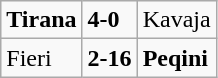<table class="prettytable" bgcolor="#EFEFFF">
<tr>
<td><strong>Tirana</strong></td>
<td><strong>4-0</strong></td>
<td>Kavaja</td>
</tr>
<tr ----------->
<td>Fieri</td>
<td><strong>2-16</strong></td>
<td><strong>Peqini</strong></td>
</tr>
</table>
